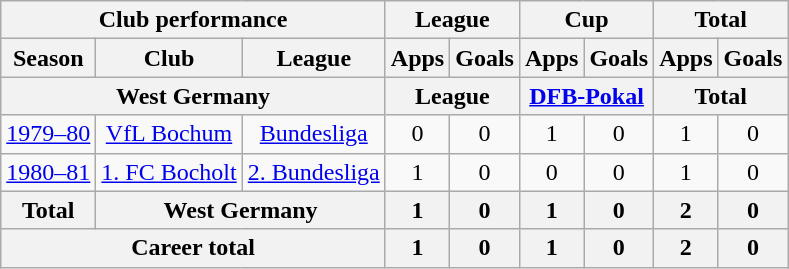<table class="wikitable" style="text-align:center;">
<tr>
<th colspan="3">Club performance</th>
<th colspan="2">League</th>
<th colspan="2">Cup</th>
<th colspan="2">Total</th>
</tr>
<tr>
<th>Season</th>
<th>Club</th>
<th>League</th>
<th>Apps</th>
<th>Goals</th>
<th>Apps</th>
<th>Goals</th>
<th>Apps</th>
<th>Goals</th>
</tr>
<tr>
<th colspan="3">West Germany</th>
<th colspan="2">League</th>
<th colspan="2"><a href='#'>DFB-Pokal</a></th>
<th colspan="2">Total</th>
</tr>
<tr>
<td><a href='#'>1979–80</a></td>
<td><a href='#'>VfL Bochum</a></td>
<td><a href='#'>Bundesliga</a></td>
<td>0</td>
<td>0</td>
<td>1</td>
<td>0</td>
<td>1</td>
<td>0</td>
</tr>
<tr>
<td><a href='#'>1980–81</a></td>
<td><a href='#'>1. FC Bocholt</a></td>
<td><a href='#'>2. Bundesliga</a></td>
<td>1</td>
<td>0</td>
<td>0</td>
<td>0</td>
<td>1</td>
<td>0</td>
</tr>
<tr>
<th rowspan="1">Total</th>
<th colspan="2">West Germany</th>
<th>1</th>
<th>0</th>
<th>1</th>
<th>0</th>
<th>2</th>
<th>0</th>
</tr>
<tr>
<th colspan="3">Career total</th>
<th>1</th>
<th>0</th>
<th>1</th>
<th>0</th>
<th>2</th>
<th>0</th>
</tr>
</table>
